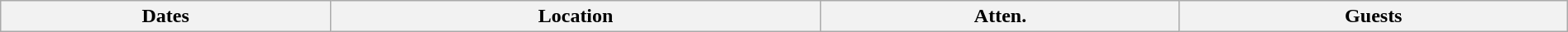<table class="wikitable" width="100%">
<tr>
<th>Dates</th>
<th>Location</th>
<th>Atten.</th>
<th>Guests<br>



</th>
</tr>
</table>
